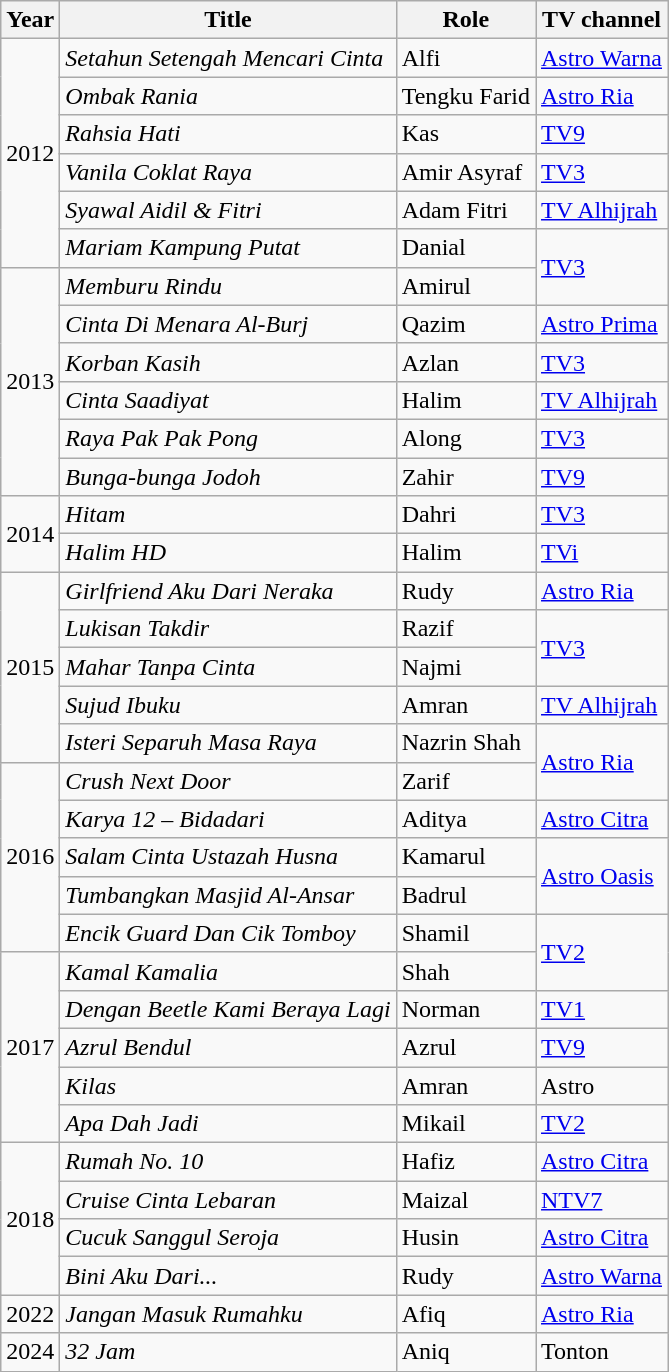<table class="wikitable">
<tr>
<th>Year</th>
<th>Title</th>
<th>Role</th>
<th>TV channel</th>
</tr>
<tr>
<td rowspan="6">2012</td>
<td><em>Setahun Setengah Mencari Cinta</em></td>
<td>Alfi</td>
<td><a href='#'>Astro Warna</a></td>
</tr>
<tr>
<td><em>Ombak Rania</em></td>
<td>Tengku Farid</td>
<td><a href='#'>Astro Ria</a></td>
</tr>
<tr>
<td><em>Rahsia Hati</em></td>
<td>Kas</td>
<td><a href='#'>TV9</a></td>
</tr>
<tr>
<td><em>Vanila Coklat Raya</em></td>
<td>Amir Asyraf</td>
<td><a href='#'>TV3</a></td>
</tr>
<tr>
<td><em>Syawal Aidil & Fitri</em></td>
<td>Adam Fitri</td>
<td><a href='#'>TV Alhijrah</a></td>
</tr>
<tr>
<td><em>Mariam Kampung Putat</em></td>
<td>Danial</td>
<td rowspan="2"><a href='#'>TV3</a></td>
</tr>
<tr>
<td rowspan="6">2013</td>
<td><em>Memburu Rindu</em></td>
<td>Amirul</td>
</tr>
<tr>
<td><em>Cinta Di Menara Al-Burj</em></td>
<td>Qazim</td>
<td><a href='#'>Astro Prima</a></td>
</tr>
<tr>
<td><em>Korban Kasih</em></td>
<td>Azlan</td>
<td><a href='#'>TV3</a></td>
</tr>
<tr>
<td><em>Cinta Saadiyat</em></td>
<td>Halim</td>
<td><a href='#'>TV Alhijrah</a></td>
</tr>
<tr>
<td><em>Raya Pak Pak Pong</em></td>
<td>Along</td>
<td><a href='#'>TV3</a></td>
</tr>
<tr>
<td><em>Bunga-bunga Jodoh</em></td>
<td>Zahir</td>
<td><a href='#'>TV9</a></td>
</tr>
<tr>
<td rowspan="2">2014</td>
<td><em>Hitam</em></td>
<td>Dahri</td>
<td><a href='#'>TV3</a></td>
</tr>
<tr>
<td><em>Halim HD</em></td>
<td>Halim</td>
<td><a href='#'>TVi</a></td>
</tr>
<tr>
<td rowspan="5">2015</td>
<td><em>Girlfriend Aku Dari Neraka</em></td>
<td>Rudy</td>
<td><a href='#'>Astro Ria</a></td>
</tr>
<tr>
<td><em>Lukisan Takdir</em></td>
<td>Razif</td>
<td rowspan="2"><a href='#'>TV3</a></td>
</tr>
<tr>
<td><em>Mahar Tanpa Cinta</em></td>
<td>Najmi</td>
</tr>
<tr>
<td><em>Sujud Ibuku</em></td>
<td>Amran</td>
<td><a href='#'>TV Alhijrah</a></td>
</tr>
<tr>
<td><em>Isteri Separuh Masa Raya</em></td>
<td>Nazrin Shah</td>
<td rowspan="2"><a href='#'>Astro Ria</a></td>
</tr>
<tr>
<td rowspan="5">2016</td>
<td><em>Crush Next Door</em></td>
<td>Zarif</td>
</tr>
<tr>
<td><em>Karya 12 – Bidadari</em></td>
<td>Aditya</td>
<td><a href='#'>Astro Citra</a></td>
</tr>
<tr>
<td><em>Salam Cinta Ustazah Husna</em></td>
<td>Kamarul</td>
<td rowspan="2"><a href='#'>Astro Oasis</a></td>
</tr>
<tr>
<td><em>Tumbangkan Masjid Al-Ansar</em></td>
<td>Badrul</td>
</tr>
<tr>
<td><em>Encik Guard Dan Cik Tomboy</em></td>
<td>Shamil</td>
<td rowspan="2"><a href='#'>TV2</a></td>
</tr>
<tr>
<td rowspan="5">2017</td>
<td><em>Kamal Kamalia</em></td>
<td>Shah</td>
</tr>
<tr>
<td><em>Dengan Beetle Kami Beraya Lagi</em></td>
<td>Norman</td>
<td><a href='#'>TV1</a></td>
</tr>
<tr>
<td><em>Azrul Bendul</em></td>
<td>Azrul</td>
<td><a href='#'>TV9</a></td>
</tr>
<tr>
<td><em>Kilas</em></td>
<td>Amran</td>
<td>Astro</td>
</tr>
<tr>
<td><em>Apa Dah Jadi</em></td>
<td>Mikail</td>
<td><a href='#'>TV2</a></td>
</tr>
<tr>
<td rowspan="4">2018</td>
<td><em>Rumah No. 10</em></td>
<td>Hafiz</td>
<td><a href='#'>Astro Citra</a></td>
</tr>
<tr>
<td><em>Cruise Cinta Lebaran</em></td>
<td>Maizal</td>
<td><a href='#'>NTV7</a></td>
</tr>
<tr>
<td><em>Cucuk Sanggul Seroja</em></td>
<td>Husin</td>
<td><a href='#'>Astro Citra</a></td>
</tr>
<tr>
<td><em>Bini Aku Dari...</em></td>
<td>Rudy</td>
<td><a href='#'>Astro Warna</a></td>
</tr>
<tr>
<td>2022</td>
<td><em>Jangan Masuk Rumahku</em></td>
<td>Afiq</td>
<td><a href='#'>Astro Ria</a></td>
</tr>
<tr>
<td>2024</td>
<td><em>32 Jam</em></td>
<td>Aniq</td>
<td>Tonton</td>
</tr>
</table>
